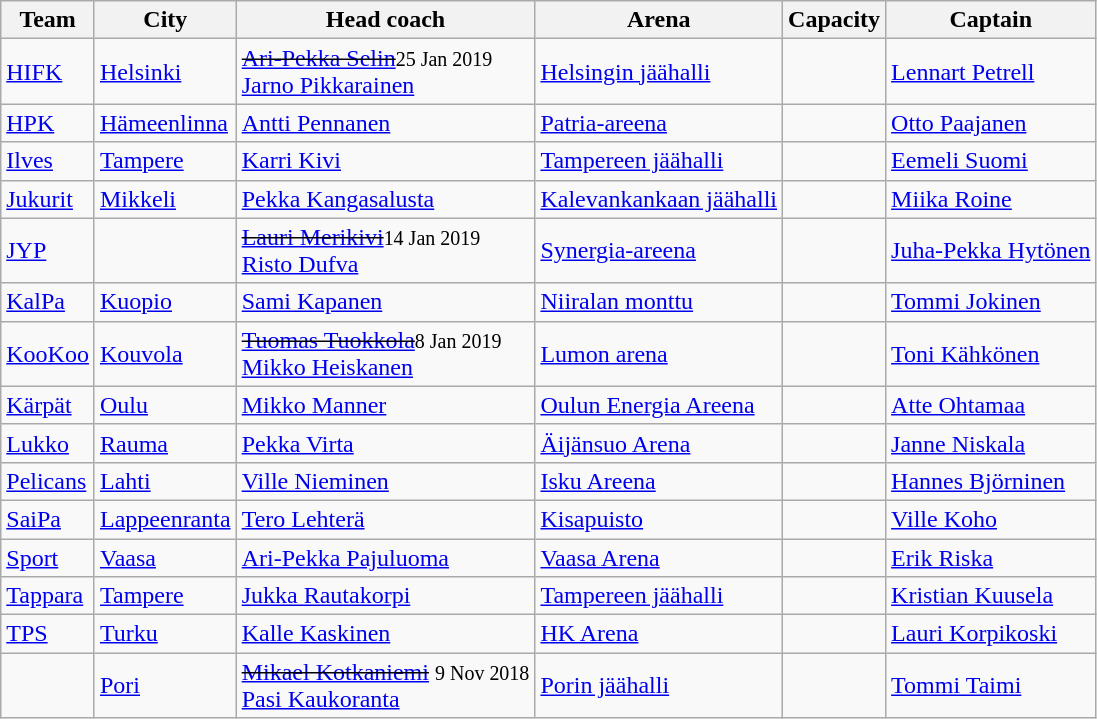<table class="wikitable sortable">
<tr>
<th>Team</th>
<th>City</th>
<th>Head coach</th>
<th>Arena</th>
<th>Capacity</th>
<th>Captain</th>
</tr>
<tr>
<td><a href='#'>HIFK</a></td>
<td><a href='#'>Helsinki</a></td>
<td><s><a href='#'>Ari-Pekka Selin</a></s><small>25 Jan 2019</small><br><a href='#'>Jarno Pikkarainen</a></td>
<td><a href='#'>Helsingin jäähalli</a></td>
<td></td>
<td><a href='#'>Lennart Petrell</a></td>
</tr>
<tr>
<td><a href='#'>HPK</a></td>
<td><a href='#'>Hämeenlinna</a></td>
<td><a href='#'>Antti Pennanen</a></td>
<td><a href='#'>Patria-areena</a></td>
<td></td>
<td><a href='#'>Otto Paajanen</a></td>
</tr>
<tr>
<td><a href='#'>Ilves</a></td>
<td><a href='#'>Tampere</a></td>
<td><a href='#'>Karri Kivi</a></td>
<td><a href='#'>Tampereen jäähalli</a></td>
<td></td>
<td><a href='#'>Eemeli Suomi</a></td>
</tr>
<tr>
<td><a href='#'>Jukurit</a></td>
<td><a href='#'>Mikkeli</a></td>
<td><a href='#'>Pekka Kangasalusta</a></td>
<td><a href='#'>Kalevankankaan jäähalli</a></td>
<td></td>
<td><a href='#'>Miika Roine</a></td>
</tr>
<tr>
<td><a href='#'>JYP</a></td>
<td></td>
<td><s><a href='#'>Lauri Merikivi</a></s><small>14 Jan 2019</small><br><a href='#'>Risto Dufva</a></td>
<td><a href='#'>Synergia-areena</a></td>
<td></td>
<td><a href='#'>Juha-Pekka Hytönen</a></td>
</tr>
<tr>
<td><a href='#'>KalPa</a></td>
<td><a href='#'>Kuopio</a></td>
<td><a href='#'>Sami Kapanen</a></td>
<td><a href='#'>Niiralan monttu</a></td>
<td></td>
<td><a href='#'>Tommi Jokinen</a></td>
</tr>
<tr>
<td><a href='#'>KooKoo</a></td>
<td><a href='#'>Kouvola</a></td>
<td><s><a href='#'>Tuomas Tuokkola</a></s><small>8 Jan 2019</small><br><a href='#'>Mikko Heiskanen</a></td>
<td><a href='#'>Lumon arena</a></td>
<td></td>
<td><a href='#'>Toni Kähkönen</a></td>
</tr>
<tr>
<td><a href='#'>Kärpät</a></td>
<td><a href='#'>Oulu</a></td>
<td><a href='#'>Mikko Manner</a></td>
<td><a href='#'>Oulun Energia Areena</a></td>
<td></td>
<td><a href='#'>Atte Ohtamaa</a></td>
</tr>
<tr>
<td><a href='#'>Lukko</a></td>
<td><a href='#'>Rauma</a></td>
<td><a href='#'>Pekka Virta</a></td>
<td><a href='#'>Äijänsuo Arena</a></td>
<td></td>
<td><a href='#'>Janne Niskala</a></td>
</tr>
<tr>
<td><a href='#'>Pelicans</a></td>
<td><a href='#'>Lahti</a></td>
<td><a href='#'>Ville Nieminen</a></td>
<td><a href='#'>Isku Areena</a></td>
<td></td>
<td><a href='#'>Hannes Björninen</a></td>
</tr>
<tr>
<td><a href='#'>SaiPa</a></td>
<td><a href='#'>Lappeenranta</a></td>
<td><a href='#'>Tero Lehterä</a></td>
<td><a href='#'>Kisapuisto</a></td>
<td></td>
<td><a href='#'>Ville Koho</a></td>
</tr>
<tr>
<td><a href='#'>Sport</a></td>
<td><a href='#'>Vaasa</a></td>
<td><a href='#'>Ari-Pekka Pajuluoma</a></td>
<td><a href='#'>Vaasa Arena</a></td>
<td></td>
<td><a href='#'>Erik Riska</a></td>
</tr>
<tr>
<td><a href='#'>Tappara</a></td>
<td><a href='#'>Tampere</a></td>
<td><a href='#'>Jukka Rautakorpi</a></td>
<td><a href='#'>Tampereen jäähalli</a></td>
<td></td>
<td><a href='#'>Kristian Kuusela</a></td>
</tr>
<tr>
<td><a href='#'>TPS</a></td>
<td><a href='#'>Turku</a></td>
<td><a href='#'>Kalle Kaskinen</a></td>
<td><a href='#'>HK Arena</a></td>
<td></td>
<td><a href='#'>Lauri Korpikoski</a></td>
</tr>
<tr>
<td></td>
<td><a href='#'>Pori</a></td>
<td><s><a href='#'>Mikael Kotkaniemi</a></s> <small>9 Nov 2018</small><br><a href='#'>Pasi Kaukoranta</a></td>
<td><a href='#'>Porin jäähalli</a></td>
<td></td>
<td><a href='#'>Tommi Taimi</a></td>
</tr>
</table>
